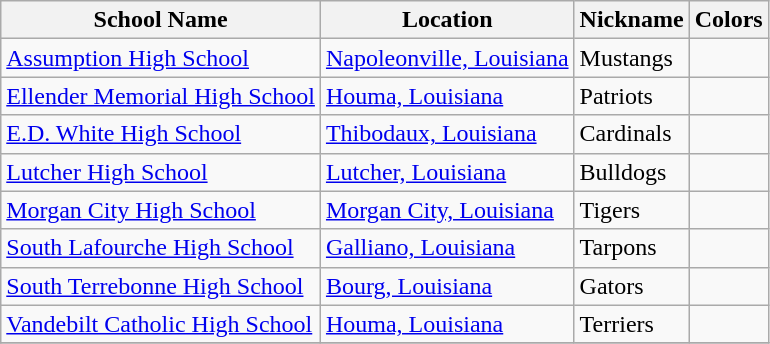<table class="wikitable">
<tr>
<th>School Name</th>
<th>Location</th>
<th>Nickname</th>
<th>Colors</th>
</tr>
<tr>
<td><a href='#'>Assumption High School</a></td>
<td><a href='#'>Napoleonville, Louisiana</a></td>
<td>Mustangs</td>
<td> </td>
</tr>
<tr>
<td><a href='#'>Ellender Memorial High School</a></td>
<td><a href='#'>Houma, Louisiana</a></td>
<td>Patriots</td>
<td>  </td>
</tr>
<tr>
<td><a href='#'>E.D. White High School</a></td>
<td><a href='#'>Thibodaux, Louisiana</a></td>
<td>Cardinals</td>
<td> </td>
</tr>
<tr>
<td><a href='#'>Lutcher High School</a></td>
<td><a href='#'>Lutcher, Louisiana</a></td>
<td>Bulldogs</td>
<td> </td>
</tr>
<tr>
<td><a href='#'>Morgan City High School</a></td>
<td><a href='#'>Morgan City, Louisiana</a></td>
<td>Tigers</td>
<td> </td>
</tr>
<tr>
<td><a href='#'>South Lafourche High School</a></td>
<td><a href='#'>Galliano, Louisiana</a></td>
<td>Tarpons</td>
<td> </td>
</tr>
<tr>
<td><a href='#'>South Terrebonne High School</a></td>
<td><a href='#'>Bourg, Louisiana</a></td>
<td>Gators</td>
<td> </td>
</tr>
<tr>
<td><a href='#'>Vandebilt Catholic High School</a></td>
<td><a href='#'>Houma, Louisiana</a></td>
<td>Terriers</td>
<td> </td>
</tr>
<tr>
</tr>
</table>
